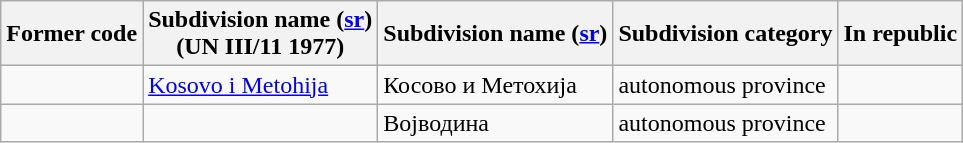<table class="wikitable">
<tr>
<th>Former code</th>
<th>Subdivision name (<a href='#'>sr</a>)<br>(UN III/11 1977)</th>
<th>Subdivision name (<a href='#'>sr</a>)<br></th>
<th>Subdivision category</th>
<th>In republic</th>
</tr>
<tr>
<td></td>
<td> <a href='#'>Kosovo i Metohija</a></td>
<td>Косово и Метохиja</td>
<td>autonomous province</td>
<td><a href='#'></a></td>
</tr>
<tr>
<td></td>
<td></td>
<td>Војводина</td>
<td>autonomous province</td>
<td><a href='#'></a></td>
</tr>
</table>
